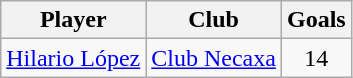<table class="wikitable" style="text-align: center;">
<tr>
<th>Player</th>
<th>Club</th>
<th>Goals</th>
</tr>
<tr>
<td> <a href='#'>Hilario López</a></td>
<td><a href='#'>Club Necaxa</a></td>
<td>14</td>
</tr>
</table>
